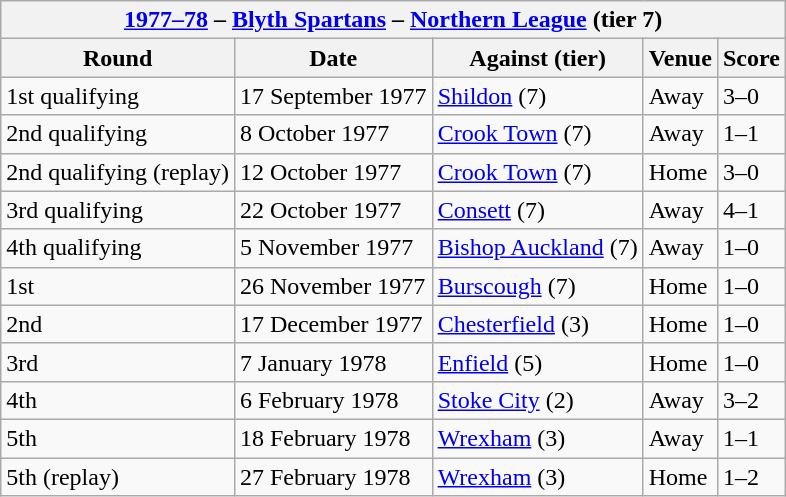<table class="wikitable">
<tr>
<th colspan=5><strong><a href='#'>1977–78</a> – <a href='#'>Blyth Spartans</a> – <a href='#'>Northern League</a> (tier 7)</strong></th>
</tr>
<tr>
<th>Round</th>
<th>Date</th>
<th>Against (tier)</th>
<th>Venue</th>
<th>Score</th>
</tr>
<tr>
<td>1st qualifying</td>
<td>17 September 1977</td>
<td><a href='#'>Shildon</a> (7)</td>
<td>Away</td>
<td>3–0</td>
</tr>
<tr>
<td>2nd qualifying</td>
<td>8 October 1977</td>
<td><a href='#'>Crook Town</a> (7)</td>
<td>Away</td>
<td>1–1</td>
</tr>
<tr>
<td>2nd qualifying (replay)</td>
<td>12 October 1977</td>
<td><a href='#'>Crook Town</a> (7)</td>
<td>Home</td>
<td>3–0</td>
</tr>
<tr>
<td>3rd qualifying</td>
<td>22 October 1977</td>
<td><a href='#'>Consett</a> (7)</td>
<td>Away</td>
<td>4–1</td>
</tr>
<tr>
<td>4th qualifying</td>
<td>5 November 1977</td>
<td><a href='#'>Bishop Auckland</a> (7)</td>
<td>Away</td>
<td>1–0</td>
</tr>
<tr>
<td>1st</td>
<td>26 November 1977</td>
<td><a href='#'>Burscough</a> (7)</td>
<td>Home</td>
<td>1–0</td>
</tr>
<tr>
<td>2nd</td>
<td>17 December 1977</td>
<td><a href='#'>Chesterfield</a> (3)</td>
<td>Home</td>
<td>1–0</td>
</tr>
<tr>
<td>3rd</td>
<td>7 January 1978</td>
<td><a href='#'>Enfield</a> (5)</td>
<td>Home</td>
<td>1–0</td>
</tr>
<tr>
<td>4th</td>
<td>6 February 1978</td>
<td><a href='#'>Stoke City</a> (2)</td>
<td>Away</td>
<td>3–2</td>
</tr>
<tr>
<td>5th</td>
<td>18 February 1978</td>
<td><a href='#'>Wrexham</a> (3)</td>
<td>Away</td>
<td>1–1</td>
</tr>
<tr>
<td>5th (replay)</td>
<td>27 February 1978</td>
<td><a href='#'>Wrexham</a> (3)</td>
<td>Home</td>
<td>1–2</td>
</tr>
</table>
